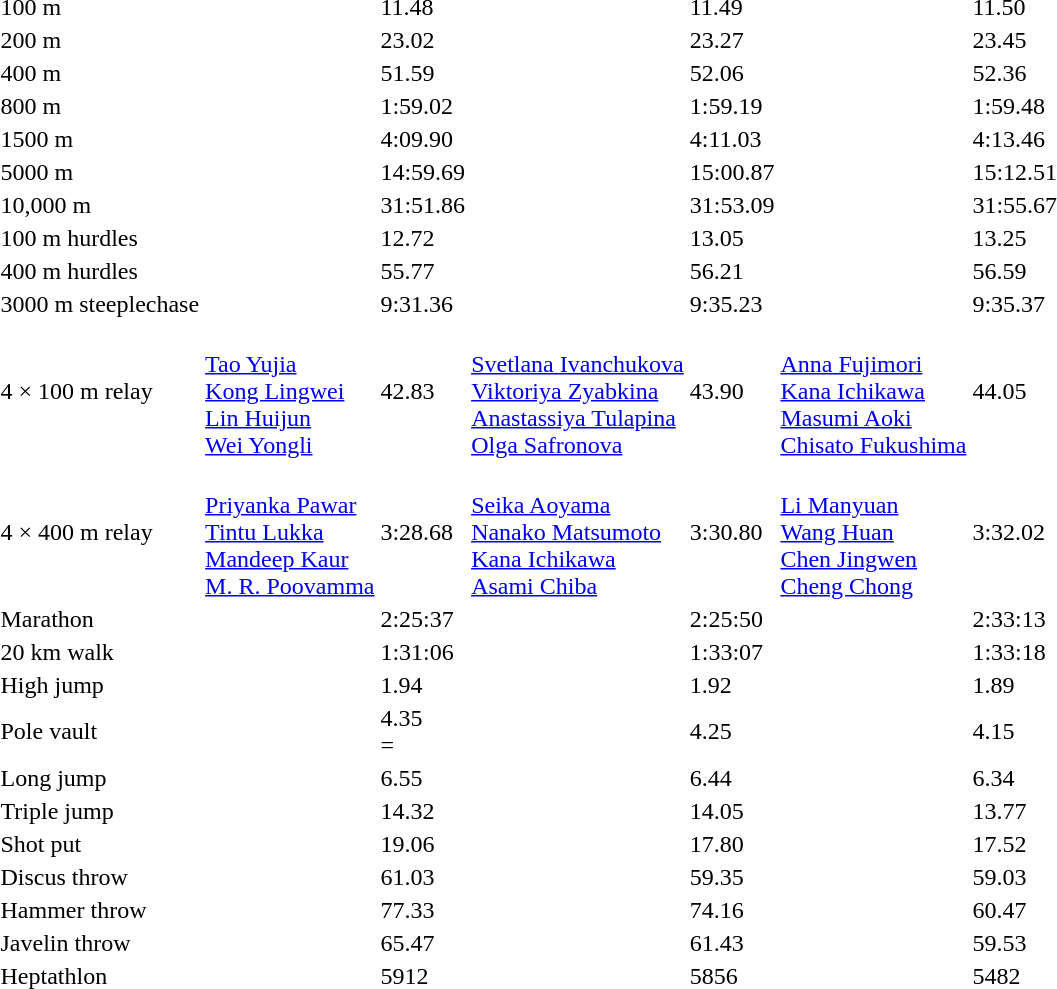<table>
<tr>
<td>100 m<br></td>
<td></td>
<td>11.48</td>
<td></td>
<td>11.49</td>
<td></td>
<td>11.50</td>
</tr>
<tr>
<td>200 m<br></td>
<td></td>
<td>23.02</td>
<td></td>
<td>23.27</td>
<td></td>
<td>23.45</td>
</tr>
<tr>
<td>400 m<br></td>
<td></td>
<td>51.59</td>
<td></td>
<td>52.06</td>
<td></td>
<td>52.36</td>
</tr>
<tr>
<td>800 m<br></td>
<td></td>
<td>1:59.02<br></td>
<td></td>
<td>1:59.19</td>
<td></td>
<td>1:59.48</td>
</tr>
<tr>
<td>1500 m<br></td>
<td></td>
<td>4:09.90</td>
<td></td>
<td>4:11.03</td>
<td></td>
<td>4:13.46</td>
</tr>
<tr>
<td>5000 m<br></td>
<td></td>
<td>14:59.69</td>
<td></td>
<td>15:00.87</td>
<td></td>
<td>15:12.51</td>
</tr>
<tr>
<td>10,000 m<br></td>
<td></td>
<td>31:51.86</td>
<td></td>
<td>31:53.09</td>
<td></td>
<td>31:55.67</td>
</tr>
<tr>
<td>100 m hurdles<br></td>
<td></td>
<td>12.72</td>
<td></td>
<td>13.05</td>
<td></td>
<td>13.25</td>
</tr>
<tr>
<td>400 m hurdles<br></td>
<td></td>
<td>55.77</td>
<td></td>
<td>56.21</td>
<td></td>
<td>56.59</td>
</tr>
<tr>
<td>3000 m steeplechase<br></td>
<td></td>
<td>9:31.36<br></td>
<td></td>
<td>9:35.23</td>
<td></td>
<td>9:35.37</td>
</tr>
<tr>
<td>4 × 100 m relay<br></td>
<td><br><a href='#'>Tao Yujia</a><br><a href='#'>Kong Lingwei</a><br><a href='#'>Lin Huijun</a><br><a href='#'>Wei Yongli</a></td>
<td>42.83<br></td>
<td><br><a href='#'>Svetlana Ivanchukova</a><br><a href='#'>Viktoriya Zyabkina</a><br><a href='#'>Anastassiya Tulapina</a><br><a href='#'>Olga Safronova</a></td>
<td>43.90</td>
<td><br><a href='#'>Anna Fujimori</a><br><a href='#'>Kana Ichikawa</a><br><a href='#'>Masumi Aoki</a><br><a href='#'>Chisato Fukushima</a></td>
<td>44.05</td>
</tr>
<tr>
<td>4 × 400 m relay<br></td>
<td><br><a href='#'>Priyanka Pawar</a><br><a href='#'>Tintu Lukka</a><br><a href='#'>Mandeep Kaur</a><br><a href='#'>M. R. Poovamma</a></td>
<td>3:28.68<br></td>
<td><br><a href='#'>Seika Aoyama</a><br><a href='#'>Nanako Matsumoto</a><br><a href='#'>Kana Ichikawa</a><br><a href='#'>Asami Chiba</a></td>
<td>3:30.80</td>
<td><br><a href='#'>Li Manyuan</a><br><a href='#'>Wang Huan</a><br><a href='#'>Chen Jingwen</a><br><a href='#'>Cheng Chong</a></td>
<td>3:32.02</td>
</tr>
<tr>
<td>Marathon<br></td>
<td></td>
<td>2:25:37</td>
<td></td>
<td>2:25:50</td>
<td></td>
<td>2:33:13</td>
</tr>
<tr>
<td>20 km walk<br></td>
<td></td>
<td>1:31:06</td>
<td></td>
<td>1:33:07</td>
<td></td>
<td>1:33:18</td>
</tr>
<tr>
<td>High jump<br></td>
<td></td>
<td>1.94</td>
<td></td>
<td>1.92</td>
<td></td>
<td>1.89</td>
</tr>
<tr>
<td>Pole vault<br></td>
<td></td>
<td>4.35<br>=</td>
<td></td>
<td>4.25</td>
<td></td>
<td>4.15</td>
</tr>
<tr>
<td>Long jump<br></td>
<td></td>
<td>6.55</td>
<td></td>
<td>6.44</td>
<td></td>
<td>6.34</td>
</tr>
<tr>
<td>Triple jump<br></td>
<td></td>
<td>14.32</td>
<td></td>
<td>14.05</td>
<td></td>
<td>13.77</td>
</tr>
<tr>
<td>Shot put<br></td>
<td></td>
<td>19.06</td>
<td></td>
<td>17.80</td>
<td></td>
<td>17.52</td>
</tr>
<tr>
<td>Discus throw<br></td>
<td></td>
<td>61.03</td>
<td></td>
<td>59.35</td>
<td></td>
<td>59.03</td>
</tr>
<tr>
<td>Hammer throw<br></td>
<td></td>
<td>77.33<br></td>
<td></td>
<td>74.16</td>
<td></td>
<td>60.47</td>
</tr>
<tr>
<td>Javelin throw<br></td>
<td></td>
<td>65.47<br></td>
<td></td>
<td>61.43</td>
<td></td>
<td>59.53</td>
</tr>
<tr>
<td>Heptathlon<br></td>
<td></td>
<td>5912</td>
<td></td>
<td>5856</td>
<td></td>
<td>5482</td>
</tr>
</table>
